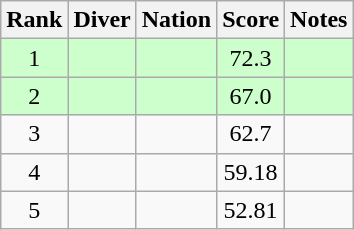<table class="wikitable sortable" style="text-align:center">
<tr>
<th>Rank</th>
<th>Diver</th>
<th>Nation</th>
<th>Score</th>
<th>Notes</th>
</tr>
<tr style="background:#cfc;">
<td>1</td>
<td align=left></td>
<td align=left></td>
<td>72.3</td>
<td></td>
</tr>
<tr style="background:#cfc;">
<td>2</td>
<td align=left></td>
<td align=left></td>
<td>67.0</td>
<td></td>
</tr>
<tr>
<td>3</td>
<td align=left></td>
<td align=left></td>
<td>62.7</td>
<td></td>
</tr>
<tr>
<td>4</td>
<td align=left></td>
<td align=left></td>
<td>59.18</td>
<td></td>
</tr>
<tr>
<td>5</td>
<td align=left></td>
<td align=left></td>
<td>52.81</td>
<td></td>
</tr>
</table>
